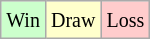<table class="wikitable">
<tr>
<td style="background-color: #CCFFCC;"><small>Win</small></td>
<td style="background-color: #FFFFCC;"><small>Draw</small></td>
<td style="background-color: #FFCCCC;"><small>Loss</small></td>
</tr>
</table>
